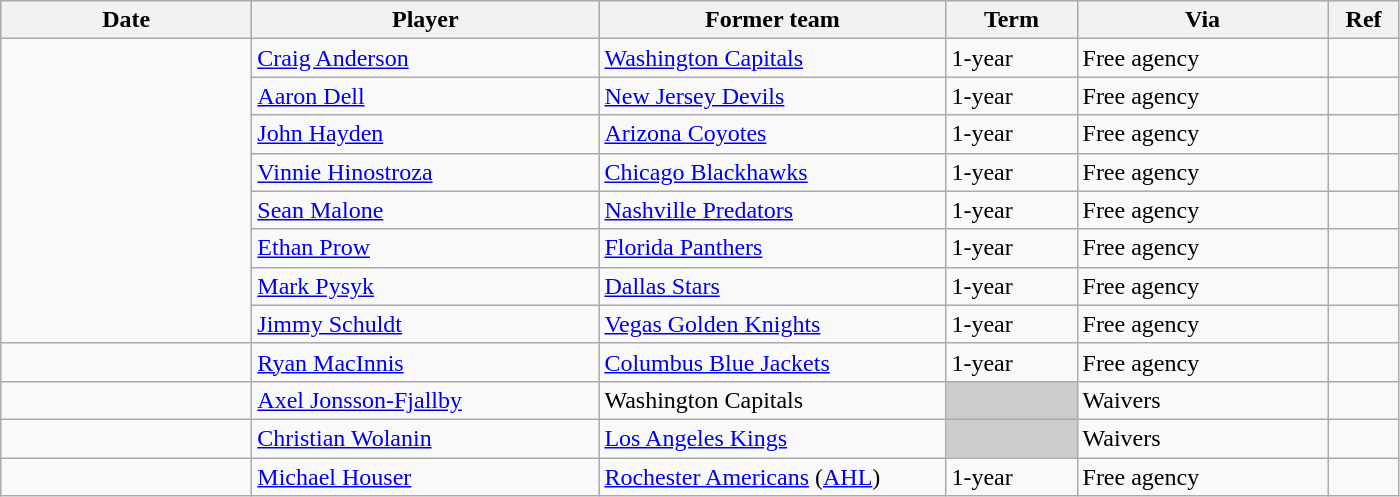<table class="wikitable">
<tr style="background:#ddd; text-align:center;">
<th style="width: 10em;">Date</th>
<th style="width: 14em;">Player</th>
<th style="width: 14em;">Former team</th>
<th style="width: 5em;">Term</th>
<th style="width: 10em;">Via</th>
<th style="width: 2.5em;">Ref</th>
</tr>
<tr>
<td rowspan=8></td>
<td><a href='#'>Craig Anderson</a></td>
<td><a href='#'>Washington Capitals</a></td>
<td>1-year</td>
<td>Free agency</td>
<td></td>
</tr>
<tr>
<td><a href='#'>Aaron Dell</a></td>
<td><a href='#'>New Jersey Devils</a></td>
<td>1-year</td>
<td>Free agency</td>
<td></td>
</tr>
<tr>
<td><a href='#'>John Hayden</a></td>
<td><a href='#'>Arizona Coyotes</a></td>
<td>1-year</td>
<td>Free agency</td>
<td></td>
</tr>
<tr>
<td><a href='#'>Vinnie Hinostroza</a></td>
<td><a href='#'>Chicago Blackhawks</a></td>
<td>1-year</td>
<td>Free agency</td>
<td></td>
</tr>
<tr>
<td><a href='#'>Sean Malone</a></td>
<td><a href='#'>Nashville Predators</a></td>
<td>1-year</td>
<td>Free agency</td>
<td></td>
</tr>
<tr>
<td><a href='#'>Ethan Prow</a></td>
<td><a href='#'>Florida Panthers</a></td>
<td>1-year</td>
<td>Free agency</td>
<td></td>
</tr>
<tr>
<td><a href='#'>Mark Pysyk</a></td>
<td><a href='#'>Dallas Stars</a></td>
<td>1-year</td>
<td>Free agency</td>
<td></td>
</tr>
<tr>
<td><a href='#'>Jimmy Schuldt</a></td>
<td><a href='#'>Vegas Golden Knights</a></td>
<td>1-year</td>
<td>Free agency</td>
<td></td>
</tr>
<tr>
<td></td>
<td><a href='#'>Ryan MacInnis</a></td>
<td><a href='#'>Columbus Blue Jackets</a></td>
<td>1-year</td>
<td>Free agency</td>
<td></td>
</tr>
<tr>
<td></td>
<td><a href='#'>Axel Jonsson-Fjallby</a></td>
<td>Washington Capitals</td>
<td style="background:#ccc;"></td>
<td>Waivers</td>
<td></td>
</tr>
<tr>
<td></td>
<td><a href='#'>Christian Wolanin</a></td>
<td><a href='#'>Los Angeles Kings</a></td>
<td style="background:#ccc;"></td>
<td>Waivers</td>
<td></td>
</tr>
<tr>
<td></td>
<td><a href='#'>Michael Houser</a></td>
<td><a href='#'>Rochester Americans</a> (<a href='#'>AHL</a>)</td>
<td>1-year</td>
<td>Free agency</td>
<td></td>
</tr>
</table>
